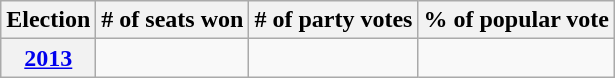<table class=wikitable>
<tr>
<th>Election</th>
<th># of seats won</th>
<th># of party votes</th>
<th>% of popular vote</th>
</tr>
<tr>
<th><a href='#'>2013</a></th>
<td></td>
<td></td>
<td></td>
</tr>
</table>
